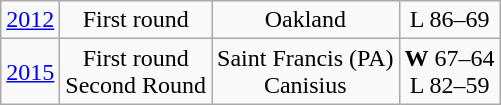<table class="wikitable">
<tr align="center">
<td><a href='#'>2012</a></td>
<td>First round</td>
<td>Oakland</td>
<td>L 86–69</td>
</tr>
<tr align="center">
<td><a href='#'>2015</a></td>
<td>First round<br>Second Round</td>
<td>Saint Francis (PA)<br>Canisius</td>
<td><strong>W</strong> 67–64<br>L 82–59</td>
</tr>
</table>
